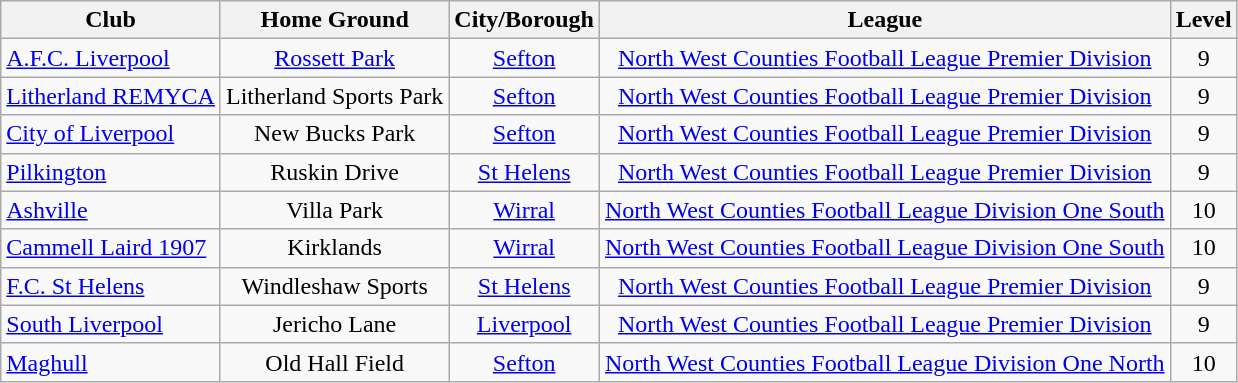<table class="wikitable sortable" border="1" style="text-align:center;">
<tr>
<th>Club<br></th>
<th>Home Ground</th>
<th>City/Borough</th>
<th>League</th>
<th>Level</th>
</tr>
<tr>
<td style="text-align:left;"><a href='#'>A.F.C. Liverpool</a></td>
<td><a href='#'>Rossett Park</a></td>
<td><a href='#'>Sefton</a></td>
<td><a href='#'>North West Counties Football League Premier Division</a></td>
<td>9</td>
</tr>
<tr>
<td style="text-align:left;"><a href='#'>Litherland REMYCA</a></td>
<td>Litherland Sports Park</td>
<td><a href='#'>Sefton</a></td>
<td><a href='#'>North West Counties Football League Premier Division</a></td>
<td>9</td>
</tr>
<tr>
<td style="text-align:left;"><a href='#'>City of Liverpool</a></td>
<td>New Bucks Park</td>
<td><a href='#'>Sefton</a></td>
<td><a href='#'>North West Counties Football League Premier Division</a></td>
<td>9</td>
</tr>
<tr>
<td style="text-align:left;"><a href='#'>Pilkington</a></td>
<td>Ruskin Drive</td>
<td><a href='#'>St Helens</a></td>
<td><a href='#'>North West Counties Football League Premier Division</a></td>
<td>9</td>
</tr>
<tr>
<td style="text-align:left;"><a href='#'>Ashville</a></td>
<td>Villa Park</td>
<td><a href='#'>Wirral</a></td>
<td><a href='#'>North West Counties Football League Division One South</a></td>
<td>10</td>
</tr>
<tr>
<td style="text-align:left;"><a href='#'>Cammell Laird 1907</a></td>
<td>Kirklands</td>
<td><a href='#'>Wirral</a></td>
<td><a href='#'>North West Counties Football League Division One South</a></td>
<td>10</td>
</tr>
<tr>
<td style="text-align:left;"><a href='#'>F.C. St Helens</a></td>
<td>Windleshaw Sports</td>
<td><a href='#'>St Helens</a></td>
<td><a href='#'>North West Counties Football League Premier Division</a></td>
<td>9</td>
</tr>
<tr>
<td style="text-align:left;"><a href='#'>South Liverpool</a></td>
<td>Jericho Lane</td>
<td><a href='#'>Liverpool</a></td>
<td><a href='#'>North West Counties Football League Premier Division</a></td>
<td>9</td>
</tr>
<tr>
<td style="text-align:left;"><a href='#'>Maghull</a></td>
<td>Old Hall Field</td>
<td><a href='#'>Sefton</a></td>
<td><a href='#'>North West Counties Football League Division One North</a></td>
<td>10</td>
</tr>
</table>
